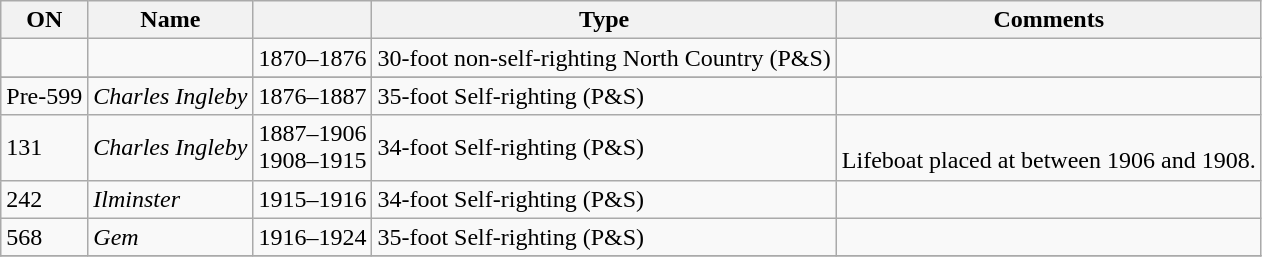<table class="wikitable">
<tr>
<th>ON</th>
<th>Name</th>
<th></th>
<th>Type</th>
<th>Comments</th>
</tr>
<tr>
<td></td>
<td></td>
<td>1870–1876</td>
<td>30-foot non-self-righting North Country (P&S)</td>
<td></td>
</tr>
<tr>
</tr>
<tr>
<td>Pre-599</td>
<td><em>Charles Ingleby</em></td>
<td>1876–1887</td>
<td>35-foot Self-righting (P&S)</td>
<td></td>
</tr>
<tr>
<td>131</td>
<td><em>Charles Ingleby</em></td>
<td>1887–1906<br>1908–1915</td>
<td>34-foot Self-righting (P&S)</td>
<td><br>Lifeboat placed at  between 1906 and 1908.</td>
</tr>
<tr>
<td>242</td>
<td><em>Ilminster</em></td>
<td>1915–1916</td>
<td>34-foot Self-righting (P&S)</td>
<td></td>
</tr>
<tr>
<td>568</td>
<td><em>Gem</em></td>
<td>1916–1924</td>
<td>35-foot Self-righting (P&S)</td>
<td></td>
</tr>
<tr>
</tr>
</table>
